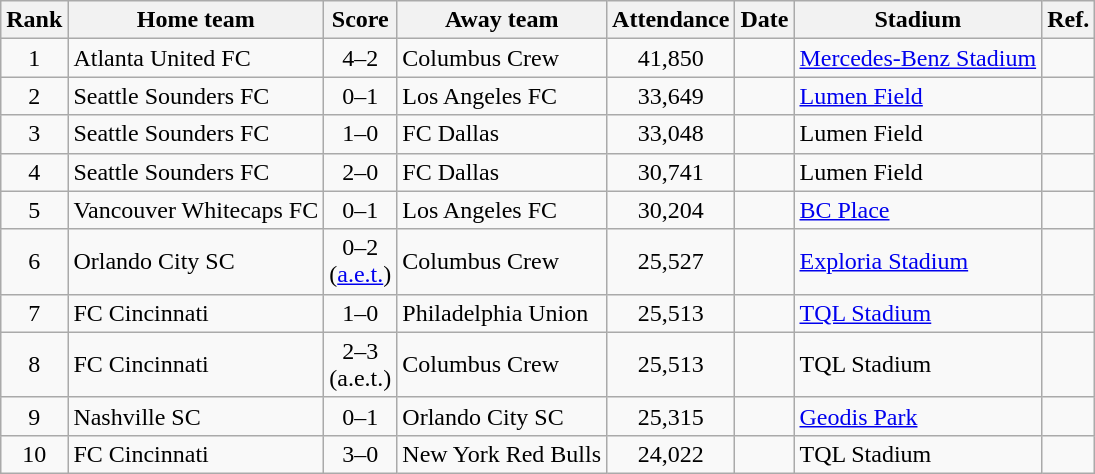<table class="wikitable sortable" style=text-align:center>
<tr>
<th>Rank</th>
<th>Home team</th>
<th>Score</th>
<th>Away team</th>
<th>Attendance</th>
<th>Date</th>
<th>Stadium</th>
<th>Ref.</th>
</tr>
<tr>
<td>1</td>
<td align=left>Atlanta United FC</td>
<td>4–2</td>
<td align=left>Columbus Crew</td>
<td>41,850</td>
<td align=left></td>
<td align=left><a href='#'>Mercedes-Benz Stadium</a></td>
<td></td>
</tr>
<tr>
<td>2</td>
<td align=left>Seattle Sounders FC</td>
<td>0–1</td>
<td align=left>Los Angeles FC</td>
<td>33,649</td>
<td align=left></td>
<td align=left><a href='#'>Lumen Field</a></td>
<td></td>
</tr>
<tr>
<td>3</td>
<td align=left>Seattle Sounders FC</td>
<td>1–0</td>
<td align=left>FC Dallas</td>
<td>33,048</td>
<td align=left></td>
<td align=left>Lumen Field</td>
<td></td>
</tr>
<tr>
<td>4</td>
<td align=left>Seattle Sounders FC</td>
<td>2–0</td>
<td align=left>FC Dallas</td>
<td>30,741</td>
<td align=left></td>
<td align=left>Lumen Field</td>
<td></td>
</tr>
<tr>
<td>5</td>
<td align=left>Vancouver Whitecaps FC</td>
<td>0–1</td>
<td align=left>Los Angeles FC</td>
<td>30,204</td>
<td align=left></td>
<td align=left><a href='#'>BC Place</a></td>
<td></td>
</tr>
<tr>
<td>6</td>
<td align=left>Orlando City SC</td>
<td>0–2<br>(<a href='#'>a.e.t.</a>)</td>
<td align=left>Columbus Crew</td>
<td>25,527</td>
<td align=left></td>
<td align=left><a href='#'>Exploria Stadium</a></td>
<td></td>
</tr>
<tr>
<td>7</td>
<td align=left>FC Cincinnati</td>
<td>1–0</td>
<td align=left>Philadelphia Union</td>
<td>25,513</td>
<td align=left></td>
<td align=left><a href='#'>TQL Stadium</a></td>
<td></td>
</tr>
<tr>
<td>8</td>
<td align=left>FC Cincinnati</td>
<td>2–3<br>(a.e.t.)</td>
<td align=left>Columbus Crew</td>
<td>25,513</td>
<td align=left></td>
<td align=left>TQL Stadium</td>
<td></td>
</tr>
<tr>
<td>9</td>
<td align=left>Nashville SC</td>
<td>0–1</td>
<td align=left>Orlando City SC</td>
<td>25,315</td>
<td align=left></td>
<td align=left><a href='#'>Geodis Park</a></td>
<td></td>
</tr>
<tr>
<td>10</td>
<td align=left>FC Cincinnati</td>
<td>3–0</td>
<td align=left>New York Red Bulls</td>
<td>24,022</td>
<td align=left></td>
<td align=left>TQL Stadium</td>
<td></td>
</tr>
</table>
